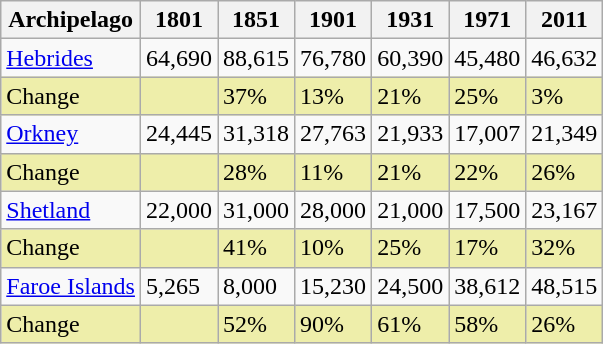<table class="wikitable sortable">
<tr>
<th>Archipelago</th>
<th>1801</th>
<th>1851</th>
<th>1901</th>
<th>1931</th>
<th>1971</th>
<th>2011</th>
</tr>
<tr>
<td><a href='#'>Hebrides</a></td>
<td>64,690</td>
<td>88,615</td>
<td>76,780</td>
<td>60,390</td>
<td>45,480</td>
<td>46,632</td>
</tr>
<tr style="background-color:#eeeeaa">
<td>Change</td>
<td></td>
<td> 37%</td>
<td> 13%</td>
<td> 21%</td>
<td> 25%</td>
<td> 3%</td>
</tr>
<tr>
<td><a href='#'>Orkney</a></td>
<td>24,445</td>
<td>31,318</td>
<td>27,763</td>
<td>21,933</td>
<td>17,007</td>
<td>21,349</td>
</tr>
<tr style="background-color:#eeeeaa">
<td>Change</td>
<td></td>
<td> 28%</td>
<td> 11%</td>
<td> 21%</td>
<td> 22%</td>
<td> 26%</td>
</tr>
<tr>
<td><a href='#'>Shetland</a></td>
<td>22,000</td>
<td>31,000</td>
<td>28,000</td>
<td>21,000</td>
<td>17,500</td>
<td>23,167</td>
</tr>
<tr style="background-color:#eeeeaa">
<td>Change</td>
<td></td>
<td> 41%</td>
<td> 10%</td>
<td> 25%</td>
<td> 17%</td>
<td> 32%</td>
</tr>
<tr>
<td><a href='#'>Faroe Islands</a></td>
<td>5,265</td>
<td>8,000</td>
<td>15,230</td>
<td>24,500</td>
<td>38,612</td>
<td>48,515</td>
</tr>
<tr style="background-color:#eeeeaa">
<td>Change</td>
<td></td>
<td> 52%</td>
<td> 90%</td>
<td> 61%</td>
<td> 58%</td>
<td> 26%</td>
</tr>
</table>
